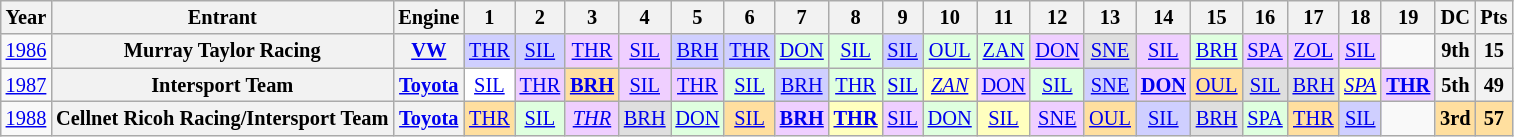<table class="wikitable" style="text-align:center; font-size:85%">
<tr>
<th>Year</th>
<th>Entrant</th>
<th>Engine</th>
<th>1</th>
<th>2</th>
<th>3</th>
<th>4</th>
<th>5</th>
<th>6</th>
<th>7</th>
<th>8</th>
<th>9</th>
<th>10</th>
<th>11</th>
<th>12</th>
<th>13</th>
<th>14</th>
<th>15</th>
<th>16</th>
<th>17</th>
<th>18</th>
<th>19</th>
<th>DC</th>
<th>Pts</th>
</tr>
<tr>
<td><a href='#'>1986</a></td>
<th nowrap>Murray Taylor Racing</th>
<th nowrap><a href='#'>VW</a></th>
<td style="background:#CFCFFF;"><a href='#'>THR</a><br></td>
<td style="background:#CFCFFF;"><a href='#'>SIL</a><br></td>
<td style="background:#EFCFFF;"><a href='#'>THR</a><br></td>
<td style="background:#EFCFFF;"><a href='#'>SIL</a><br></td>
<td style="background:#CFCFFF;"><a href='#'>BRH</a><br></td>
<td style="background:#CFCFFF;"><a href='#'>THR</a><br></td>
<td style="background:#DFFFDF;"><a href='#'>DON</a><br></td>
<td style="background:#DFFFDF;"><a href='#'>SIL</a><br></td>
<td style="background:#CFCFFF;"><a href='#'>SIL</a><br></td>
<td style="background:#DFFFDF;"><a href='#'>OUL</a><br></td>
<td style="background:#DFFFDF;"><a href='#'>ZAN</a><br></td>
<td style="background:#EFCFFF;"><a href='#'>DON</a><br></td>
<td style="background:#DFDFDF;"><a href='#'>SNE</a><br></td>
<td style="background:#EFCFFF;"><a href='#'>SIL</a><br></td>
<td style="background:#DFFFDF;"><a href='#'>BRH</a><br></td>
<td style="background:#EFCFFF;"><a href='#'>SPA</a><br></td>
<td style="background:#EFCFFF;"><a href='#'>ZOL</a><br></td>
<td style="background:#EFCFFF;"><a href='#'>SIL</a><br></td>
<td></td>
<th>9th</th>
<th>15</th>
</tr>
<tr>
<td><a href='#'>1987</a></td>
<th nowrap>Intersport Team</th>
<th nowrap><a href='#'>Toyota</a></th>
<td style="background:#FFFFFF;"><a href='#'>SIL</a><br></td>
<td style="background:#EFCFFF;"><a href='#'>THR</a><br></td>
<td style="background:#FFDF9F;"><strong><a href='#'>BRH</a></strong><br></td>
<td style="background:#EFCFFF;"><a href='#'>SIL</a><br></td>
<td style="background:#EFCFFF;"><a href='#'>THR</a><br></td>
<td style="background:#DFFFDF;"><a href='#'>SIL</a><br></td>
<td style="background:#CFCFFF;"><a href='#'>BRH</a><br></td>
<td style="background:#DFFFDF;"><a href='#'>THR</a><br></td>
<td style="background:#DFFFDF;"><a href='#'>SIL</a><br></td>
<td style="background:#FFFFBF;"><em><a href='#'>ZAN</a></em><br></td>
<td style="background:#EFCFFF;"><a href='#'>DON</a><br></td>
<td style="background:#DFFFDF;"><a href='#'>SIL</a><br></td>
<td style="background:#CFCFFF;"><a href='#'>SNE</a><br></td>
<td style="background:#EFCFFF;"><strong><a href='#'>DON</a></strong><br></td>
<td style="background:#FFDF9F;"><a href='#'>OUL</a><br></td>
<td style="background:#DFDFDF;"><a href='#'>SIL</a><br></td>
<td style="background:#DFDFDF;"><a href='#'>BRH</a><br></td>
<td style="background:#FFFFBF;"><em><a href='#'>SPA</a></em><br></td>
<td style="background:#EFCFFF;"><strong><a href='#'>THR</a></strong><br></td>
<th>5th</th>
<th>49</th>
</tr>
<tr>
<td><a href='#'>1988</a></td>
<th nowrap>Cellnet Ricoh Racing/Intersport Team</th>
<th nowrap><a href='#'>Toyota</a></th>
<td style="background:#FFDF9F;"><a href='#'>THR</a><br></td>
<td style="background:#DFFFDF;"><a href='#'>SIL</a><br></td>
<td style="background:#EFCFFF;"><em><a href='#'>THR</a></em><br></td>
<td style="background:#DFDFDF;"><a href='#'>BRH</a><br></td>
<td style="background:#DFFFDF;"><a href='#'>DON</a><br></td>
<td style="background:#FFDF9F;"><a href='#'>SIL</a><br></td>
<td style="background:#EFCFFF;"><strong><a href='#'>BRH</a></strong><br></td>
<td style="background:#FFFFBF;"><strong><a href='#'>THR</a></strong><br></td>
<td style="background:#EFCFFF;"><a href='#'>SIL</a><br></td>
<td style="background:#DFFFDF;"><a href='#'>DON</a><br></td>
<td style="background:#FFFFBF;"><a href='#'>SIL</a><br></td>
<td style="background:#EFCFFF;"><a href='#'>SNE</a><br></td>
<td style="background:#FFDF9F;"><a href='#'>OUL</a><br></td>
<td style="background:#CFCFFF;"><a href='#'>SIL</a><br></td>
<td style="background:#DFDFDF"><a href='#'>BRH</a><br></td>
<td style="background:#DFFFDF;"><a href='#'>SPA</a><br></td>
<td style="background:#FFDF9F;"><a href='#'>THR</a><br></td>
<td style="background:#CFCFFF;"><a href='#'>SIL</a><br></td>
<td></td>
<th style="background:#FFDF9F;">3rd</th>
<th style="background:#FFDF9F;">57</th>
</tr>
</table>
